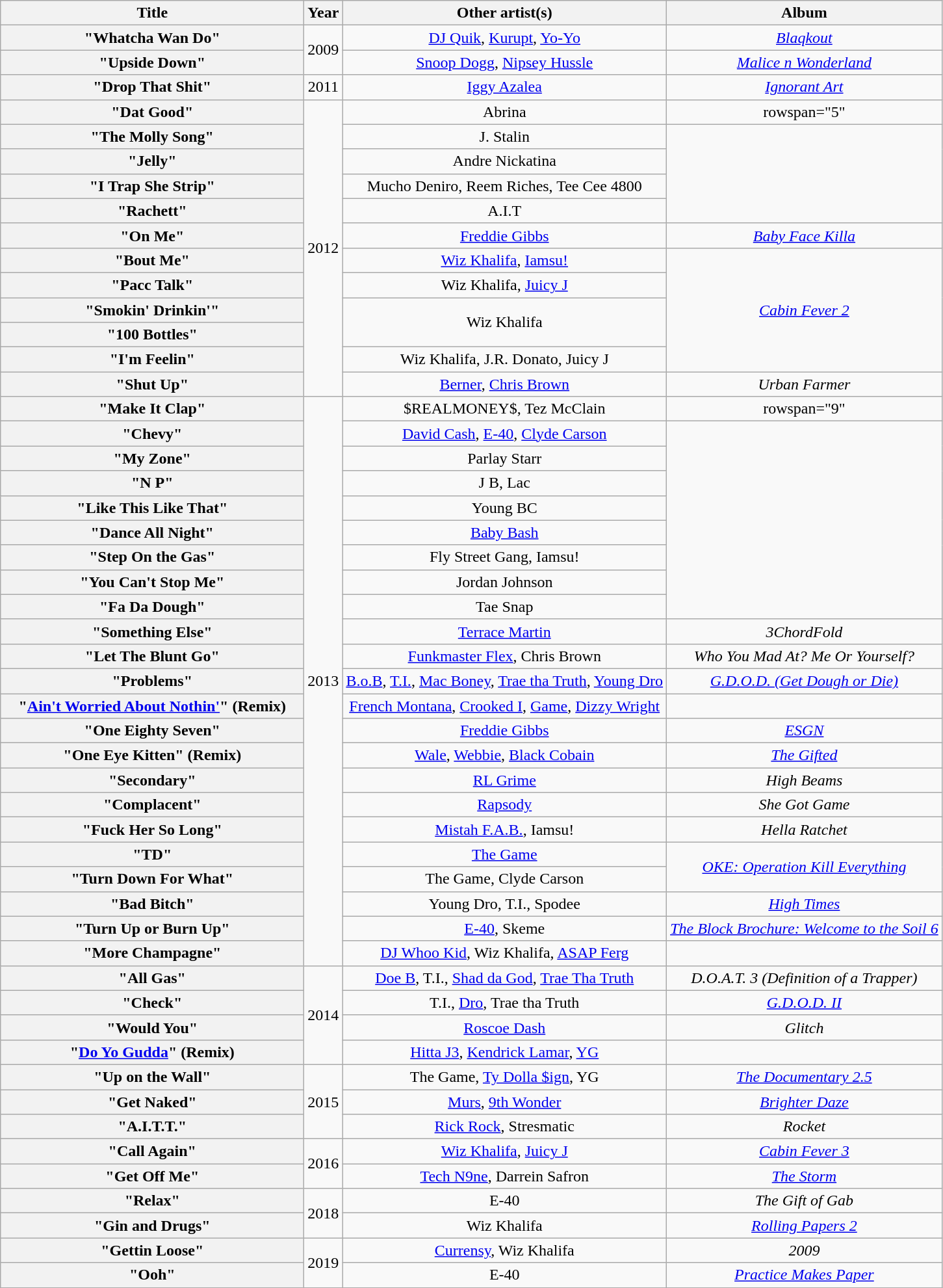<table class="wikitable plainrowheaders" style="text-align:center;">
<tr>
<th scope="col" style="width:19em;">Title</th>
<th scope="col">Year</th>
<th scope="col">Other artist(s)</th>
<th scope="col">Album</th>
</tr>
<tr>
<th scope="row">"Whatcha Wan Do"</th>
<td rowspan="2">2009</td>
<td><a href='#'>DJ Quik</a>, <a href='#'>Kurupt</a>, <a href='#'>Yo-Yo</a></td>
<td><em><a href='#'>Blaqkout</a></em></td>
</tr>
<tr>
<th scope="row">"Upside Down"</th>
<td><a href='#'>Snoop Dogg</a>, <a href='#'>Nipsey Hussle</a></td>
<td><em><a href='#'>Malice n Wonderland</a></em></td>
</tr>
<tr>
<th scope="row">"Drop That Shit"</th>
<td>2011</td>
<td><a href='#'>Iggy Azalea</a></td>
<td><em><a href='#'>Ignorant Art</a></em></td>
</tr>
<tr>
<th scope="row">"Dat Good"</th>
<td rowspan="12">2012</td>
<td>Abrina</td>
<td>rowspan="5" </td>
</tr>
<tr>
<th scope="row">"The Molly Song"</th>
<td>J. Stalin</td>
</tr>
<tr>
<th scope="row">"Jelly"</th>
<td>Andre Nickatina</td>
</tr>
<tr>
<th scope="row">"I Trap She Strip"</th>
<td>Mucho Deniro, Reem Riches, Tee Cee 4800</td>
</tr>
<tr>
<th scope="row">"Rachett"</th>
<td>A.I.T</td>
</tr>
<tr>
<th scope="row">"On Me"</th>
<td><a href='#'>Freddie Gibbs</a></td>
<td><em><a href='#'>Baby Face Killa</a></em></td>
</tr>
<tr>
<th scope="row">"Bout Me"</th>
<td><a href='#'>Wiz Khalifa</a>, <a href='#'>Iamsu!</a></td>
<td rowspan="5"><em><a href='#'>Cabin Fever 2</a></em></td>
</tr>
<tr>
<th scope="row">"Pacc Talk"</th>
<td>Wiz Khalifa, <a href='#'>Juicy J</a></td>
</tr>
<tr>
<th scope="row">"Smokin' Drinkin'"</th>
<td rowspan="2">Wiz Khalifa</td>
</tr>
<tr>
<th scope="row">"100 Bottles"</th>
</tr>
<tr>
<th scope="row">"I'm Feelin"</th>
<td>Wiz Khalifa, J.R. Donato, Juicy J</td>
</tr>
<tr>
<th scope="row">"Shut Up"</th>
<td><a href='#'>Berner</a>, <a href='#'>Chris Brown</a></td>
<td><em>Urban Farmer</em></td>
</tr>
<tr>
<th scope="row">"Make It Clap"</th>
<td rowspan="23">2013</td>
<td>$REALMONEY$, Tez McClain</td>
<td>rowspan="9" </td>
</tr>
<tr>
<th scope="row">"Chevy"</th>
<td><a href='#'>David Cash</a>, <a href='#'>E-40</a>, <a href='#'>Clyde Carson</a></td>
</tr>
<tr>
<th scope="row">"My Zone"</th>
<td>Parlay Starr</td>
</tr>
<tr>
<th scope="row">"N P"</th>
<td>J B, Lac</td>
</tr>
<tr>
<th scope="row">"Like This Like That"</th>
<td>Young BC</td>
</tr>
<tr>
<th scope="row">"Dance All Night"</th>
<td><a href='#'>Baby Bash</a></td>
</tr>
<tr>
<th scope="row">"Step On the Gas"</th>
<td>Fly Street Gang, Iamsu!</td>
</tr>
<tr>
<th scope="row">"You Can't Stop Me"</th>
<td>Jordan Johnson</td>
</tr>
<tr>
<th scope="row">"Fa Da Dough"</th>
<td>Tae Snap</td>
</tr>
<tr>
<th scope="row">"Something Else"</th>
<td><a href='#'>Terrace Martin</a></td>
<td><em>3ChordFold</em></td>
</tr>
<tr>
<th scope="row">"Let The Blunt Go"</th>
<td><a href='#'>Funkmaster Flex</a>, Chris Brown</td>
<td><em>Who You Mad At? Me Or Yourself?</em></td>
</tr>
<tr>
<th scope="row">"Problems"</th>
<td><a href='#'>B.o.B</a>, <a href='#'>T.I.</a>, <a href='#'>Mac Boney</a>, <a href='#'>Trae tha Truth</a>, <a href='#'>Young Dro</a></td>
<td><em><a href='#'>G.D.O.D. (Get Dough or Die)</a></em></td>
</tr>
<tr>
<th scope="row">"<a href='#'>Ain't Worried About Nothin'</a>" (Remix)</th>
<td><a href='#'>French Montana</a>, <a href='#'>Crooked I</a>, <a href='#'>Game</a>, <a href='#'>Dizzy Wright</a></td>
<td></td>
</tr>
<tr>
<th scope="row">"One Eighty Seven"</th>
<td><a href='#'>Freddie Gibbs</a></td>
<td><em><a href='#'>ESGN</a></em></td>
</tr>
<tr>
<th scope="row">"One Eye Kitten" (Remix)</th>
<td><a href='#'>Wale</a>, <a href='#'>Webbie</a>, <a href='#'>Black Cobain</a></td>
<td><em><a href='#'>The Gifted</a></em></td>
</tr>
<tr>
<th scope="row">"Secondary"</th>
<td><a href='#'>RL Grime</a></td>
<td><em>High Beams</em></td>
</tr>
<tr>
<th scope="row">"Complacent"</th>
<td><a href='#'>Rapsody</a></td>
<td><em>She Got Game</em></td>
</tr>
<tr>
<th scope="row">"Fuck Her So Long"</th>
<td><a href='#'>Mistah F.A.B.</a>, Iamsu!</td>
<td><em>Hella Ratchet</em></td>
</tr>
<tr>
<th scope="row">"TD"</th>
<td><a href='#'>The Game</a></td>
<td rowspan="2"><em><a href='#'>OKE: Operation Kill Everything</a></em></td>
</tr>
<tr>
<th scope="row">"Turn Down For What"</th>
<td>The Game, Clyde Carson</td>
</tr>
<tr>
<th scope="row">"Bad Bitch"</th>
<td>Young Dro, T.I., Spodee</td>
<td><em><a href='#'>High Times</a></em></td>
</tr>
<tr>
<th scope="row">"Turn Up or Burn Up"</th>
<td><a href='#'>E-40</a>, Skeme</td>
<td><em><a href='#'>The Block Brochure: Welcome to the Soil 6</a></em></td>
</tr>
<tr>
<th scope="row">"More Champagne"</th>
<td><a href='#'>DJ Whoo Kid</a>, Wiz Khalifa, <a href='#'>ASAP Ferg</a></td>
<td></td>
</tr>
<tr>
<th scope="row">"All Gas"</th>
<td rowspan="4">2014</td>
<td><a href='#'>Doe B</a>, T.I., <a href='#'>Shad da God</a>, <a href='#'>Trae Tha Truth</a></td>
<td><em>D.O.A.T. 3 (Definition of a Trapper)</em></td>
</tr>
<tr>
<th scope="row">"Check"</th>
<td>T.I., <a href='#'>Dro</a>, Trae tha Truth</td>
<td><em><a href='#'>G.D.O.D. II</a></em></td>
</tr>
<tr>
<th scope="row">"Would You"</th>
<td><a href='#'>Roscoe Dash</a></td>
<td><em>Glitch</em></td>
</tr>
<tr>
<th scope="row">"<a href='#'>Do Yo Gudda</a>" (Remix)</th>
<td><a href='#'>Hitta J3</a>, <a href='#'>Kendrick Lamar</a>, <a href='#'>YG</a></td>
<td></td>
</tr>
<tr>
<th scope="row">"Up on the Wall"</th>
<td rowspan="3">2015</td>
<td>The Game, <a href='#'>Ty Dolla $ign</a>, YG</td>
<td><em><a href='#'>The Documentary 2.5</a></em></td>
</tr>
<tr>
<th scope="row">"Get Naked"</th>
<td><a href='#'>Murs</a>, <a href='#'>9th Wonder</a></td>
<td><em><a href='#'>Brighter Daze</a></em></td>
</tr>
<tr>
<th scope="row">"A.I.T.T."</th>
<td><a href='#'>Rick Rock</a>, Stresmatic</td>
<td><em>Rocket</em></td>
</tr>
<tr>
<th scope="row">"Call Again"</th>
<td rowspan= "2">2016</td>
<td><a href='#'>Wiz Khalifa</a>, <a href='#'>Juicy J</a></td>
<td><em><a href='#'>Cabin Fever 3</a></em></td>
</tr>
<tr>
<th scope= "row">"Get Off Me"</th>
<td><a href='#'>Tech N9ne</a>, Darrein Safron</td>
<td><em><a href='#'>The Storm</a></em></td>
</tr>
<tr>
<th scope="row">"Relax"</th>
<td rowspan= "2">2018</td>
<td>E-40</td>
<td><em>The Gift of Gab</em></td>
</tr>
<tr>
<th scope= "row">"Gin and Drugs"</th>
<td>Wiz Khalifa</td>
<td><em><a href='#'>Rolling Papers 2</a></em></td>
</tr>
<tr>
<th scope="row">"Gettin Loose"</th>
<td rowspan= "2">2019</td>
<td><a href='#'>Currensy</a>, Wiz Khalifa</td>
<td><em>2009</em></td>
</tr>
<tr>
<th scope= "row">"Ooh"</th>
<td>E-40</td>
<td><em><a href='#'>Practice Makes Paper</a></em></td>
</tr>
</table>
